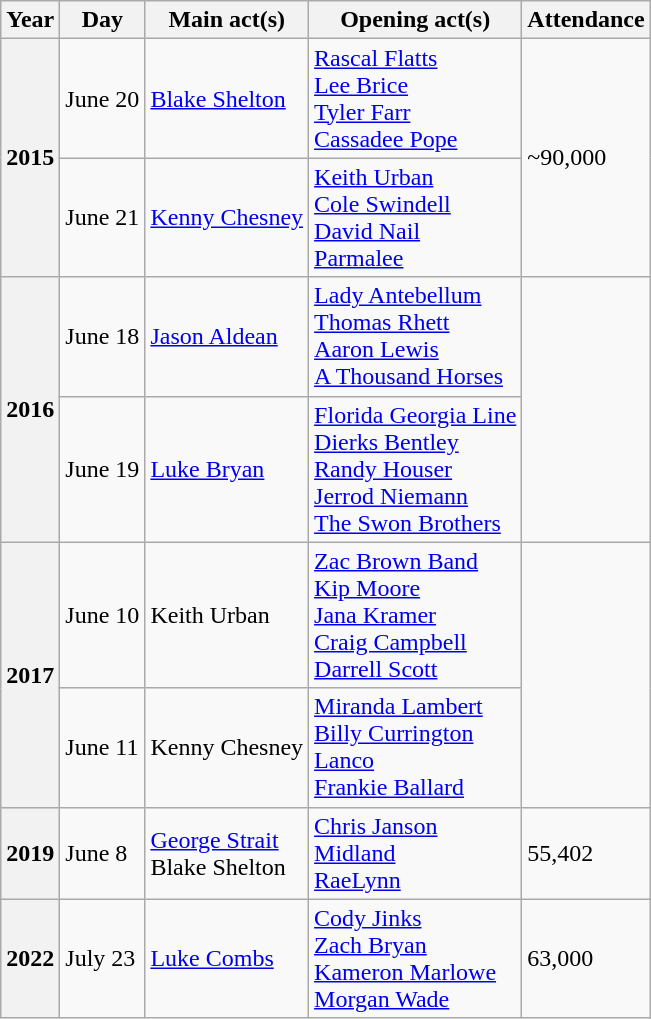<table class="wikitable">
<tr>
<th>Year</th>
<th>Day</th>
<th>Main act(s)</th>
<th>Opening act(s)</th>
<th>Attendance</th>
</tr>
<tr>
<th rowspan="2">2015</th>
<td>June 20</td>
<td><a href='#'>Blake Shelton</a></td>
<td><a href='#'>Rascal Flatts</a><br><a href='#'>Lee Brice</a><br><a href='#'>Tyler Farr</a><br><a href='#'>Cassadee Pope</a></td>
<td rowspan="2">~90,000</td>
</tr>
<tr>
<td>June 21</td>
<td><a href='#'>Kenny Chesney</a></td>
<td><a href='#'>Keith Urban</a><br><a href='#'>Cole Swindell</a><br><a href='#'>David Nail</a><br><a href='#'>Parmalee</a></td>
</tr>
<tr>
<th rowspan="2">2016</th>
<td>June 18</td>
<td><a href='#'>Jason Aldean</a></td>
<td><a href='#'>Lady Antebellum</a><br><a href='#'>Thomas Rhett</a><br><a href='#'>Aaron Lewis</a><br><a href='#'>A Thousand Horses</a></td>
<td rowspan="2"></td>
</tr>
<tr>
<td>June 19</td>
<td><a href='#'>Luke Bryan</a></td>
<td><a href='#'>Florida Georgia Line</a><br><a href='#'>Dierks Bentley</a><br><a href='#'>Randy Houser</a><br><a href='#'>Jerrod Niemann</a><br><a href='#'>The Swon Brothers</a></td>
</tr>
<tr>
<th rowspan="2">2017</th>
<td>June 10</td>
<td>Keith Urban</td>
<td><a href='#'>Zac Brown Band</a><br><a href='#'>Kip Moore</a><br><a href='#'>Jana Kramer</a><br><a href='#'>Craig Campbell</a><br><a href='#'>Darrell Scott</a></td>
<td rowspan="2"></td>
</tr>
<tr>
<td>June 11</td>
<td>Kenny Chesney</td>
<td><a href='#'>Miranda Lambert</a><br><a href='#'>Billy Currington</a><br><a href='#'>Lanco</a><br><a href='#'>Frankie Ballard</a></td>
</tr>
<tr>
<th>2019</th>
<td>June 8</td>
<td><a href='#'>George Strait</a><br>Blake Shelton</td>
<td><a href='#'>Chris Janson</a><br><a href='#'>Midland</a><br><a href='#'>RaeLynn</a></td>
<td>55,402</td>
</tr>
<tr>
<th>2022</th>
<td>July 23</td>
<td><a href='#'>Luke Combs</a></td>
<td><a href='#'>Cody Jinks</a><br><a href='#'>Zach Bryan</a><br><a href='#'>Kameron Marlowe</a><br><a href='#'>Morgan Wade</a></td>
<td>63,000</td>
</tr>
</table>
